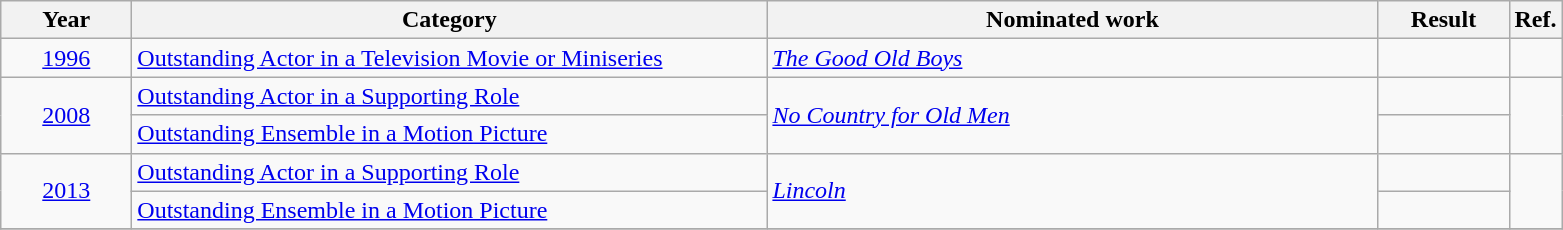<table class=wikitable>
<tr>
<th scope="col" style="width:5em;">Year</th>
<th scope="col" style="width:26em;">Category</th>
<th scope="col" style="width:25em;">Nominated work</th>
<th scope="col" style="width:5em;">Result</th>
<th>Ref.</th>
</tr>
<tr>
<td style="text-align:center;"><a href='#'>1996</a></td>
<td><a href='#'>Outstanding Actor in a Television Movie or Miniseries</a></td>
<td><em><a href='#'>The Good Old Boys</a></em></td>
<td></td>
<td></td>
</tr>
<tr>
<td style="text-align:center;", rowspan=2><a href='#'>2008</a></td>
<td><a href='#'>Outstanding Actor in a Supporting Role</a></td>
<td rowspan=2><em><a href='#'>No Country for Old Men</a></em></td>
<td></td>
<td rowspan=2></td>
</tr>
<tr>
<td><a href='#'>Outstanding Ensemble in a Motion Picture</a></td>
<td></td>
</tr>
<tr>
<td style="text-align:center;", rowspan=2><a href='#'>2013</a></td>
<td><a href='#'>Outstanding Actor in a Supporting Role</a></td>
<td rowspan=2><em><a href='#'>Lincoln</a></em></td>
<td></td>
<td rowspan=2></td>
</tr>
<tr>
<td><a href='#'>Outstanding Ensemble in a Motion Picture</a></td>
<td></td>
</tr>
<tr>
</tr>
</table>
